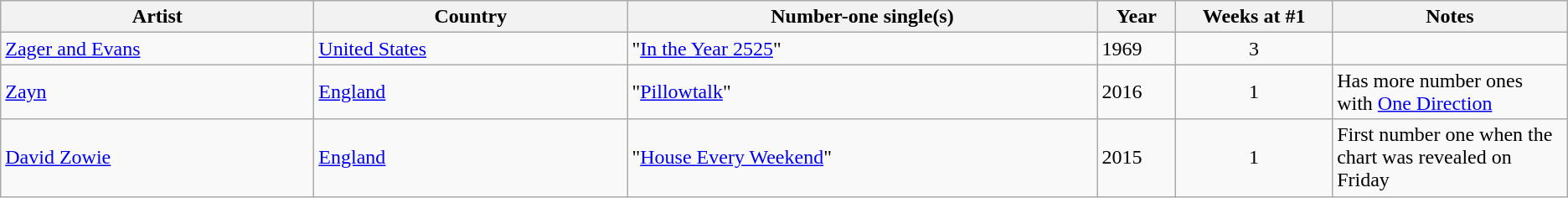<table class="wikitable">
<tr>
<th width="20%">Artist</th>
<th width="20%">Country</th>
<th width="30%">Number-one single(s)</th>
<th width="5%">Year</th>
<th width="10%">Weeks at #1</th>
<th width:"45%">Notes</th>
</tr>
<tr>
<td><a href='#'>Zager and Evans</a></td>
<td><a href='#'>United States</a></td>
<td>"<a href='#'>In the Year 2525</a>"</td>
<td>1969</td>
<td align=center>3</td>
<td></td>
</tr>
<tr>
<td><a href='#'>Zayn</a></td>
<td><a href='#'>England</a></td>
<td>"<a href='#'>Pillowtalk</a>"</td>
<td>2016</td>
<td align=center>1</td>
<td>Has more number ones with <a href='#'>One Direction</a></td>
</tr>
<tr>
<td><a href='#'>David Zowie</a></td>
<td><a href='#'>England</a></td>
<td>"<a href='#'>House Every Weekend</a>"</td>
<td>2015</td>
<td align=center>1</td>
<td>First number one when the chart was revealed on Friday</td>
</tr>
</table>
